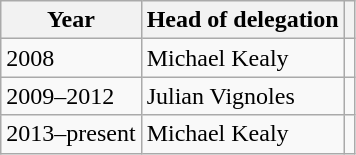<table class="wikitable">
<tr>
<th>Year</th>
<th>Head of delegation</th>
<th></th>
</tr>
<tr>
<td>2008</td>
<td>Michael Kealy</td>
<td></td>
</tr>
<tr>
<td>2009–2012</td>
<td>Julian Vignoles</td>
<td></td>
</tr>
<tr>
<td>2013–present</td>
<td>Michael Kealy</td>
<td></td>
</tr>
</table>
